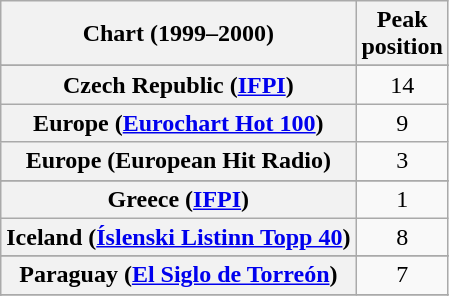<table class="wikitable sortable plainrowheaders" style="text-align:center">
<tr>
<th>Chart (1999–2000)</th>
<th>Peak<br>position</th>
</tr>
<tr>
</tr>
<tr>
</tr>
<tr>
</tr>
<tr>
<th scope="row">Czech Republic (<a href='#'>IFPI</a>)</th>
<td>14</td>
</tr>
<tr>
<th scope="row">Europe (<a href='#'>Eurochart Hot 100</a>)</th>
<td>9</td>
</tr>
<tr>
<th scope="row">Europe (European Hit Radio)</th>
<td>3</td>
</tr>
<tr>
</tr>
<tr>
</tr>
<tr>
</tr>
<tr>
<th scope="row">Greece (<a href='#'>IFPI</a>)</th>
<td>1</td>
</tr>
<tr>
<th scope="row">Iceland (<a href='#'>Íslenski Listinn Topp 40</a>)</th>
<td>8</td>
</tr>
<tr>
</tr>
<tr>
</tr>
<tr>
</tr>
<tr>
</tr>
<tr>
</tr>
<tr>
<th scope="row">Paraguay (<a href='#'>El Siglo de Torreón</a>)</th>
<td>7</td>
</tr>
<tr>
</tr>
<tr>
</tr>
<tr>
</tr>
<tr>
</tr>
</table>
